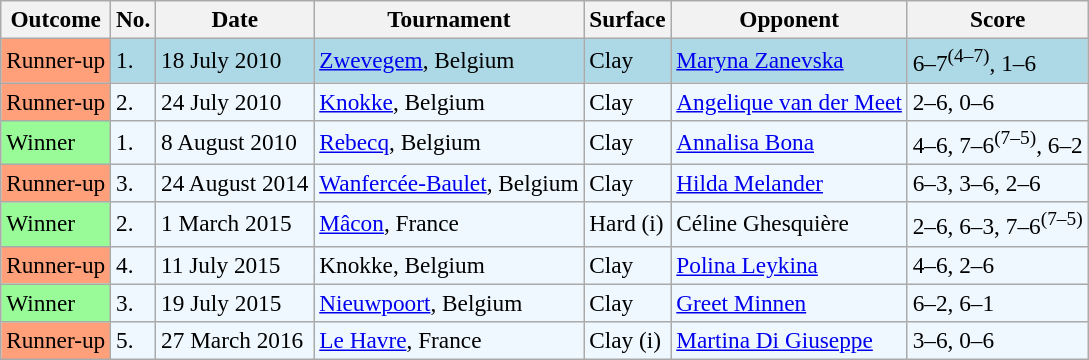<table class="sortable wikitable" style=font-size:97%>
<tr>
<th>Outcome</th>
<th>No.</th>
<th>Date</th>
<th>Tournament</th>
<th>Surface</th>
<th>Opponent</th>
<th class="unsortable">Score</th>
</tr>
<tr style="background:lightblue;">
<td style="background:#ffa07a;">Runner-up</td>
<td>1.</td>
<td>18 July 2010</td>
<td><a href='#'>Zwevegem</a>, Belgium</td>
<td>Clay</td>
<td> <a href='#'>Maryna Zanevska</a></td>
<td>6–7<sup>(4–7)</sup>, 1–6</td>
</tr>
<tr style="background:#f0f8ff;">
<td style="background:#ffa07a;">Runner-up</td>
<td>2.</td>
<td>24 July 2010</td>
<td><a href='#'>Knokke</a>, Belgium</td>
<td>Clay</td>
<td> <a href='#'>Angelique van der Meet</a></td>
<td>2–6, 0–6</td>
</tr>
<tr style="background:#f0f8ff;">
<td style="background:#98fb98;">Winner</td>
<td>1.</td>
<td>8 August 2010</td>
<td><a href='#'>Rebecq</a>, Belgium</td>
<td>Clay</td>
<td> <a href='#'>Annalisa Bona</a></td>
<td>4–6, 7–6<sup>(7–5)</sup>, 6–2</td>
</tr>
<tr style="background:#f0f8ff;">
<td style="background:#ffa07a;">Runner-up</td>
<td>3.</td>
<td>24 August 2014</td>
<td><a href='#'>Wanfercée-Baulet</a>, Belgium</td>
<td>Clay</td>
<td> <a href='#'>Hilda Melander</a></td>
<td>6–3, 3–6, 2–6</td>
</tr>
<tr style="background:#f0f8ff;">
<td style="background:#98fb98;">Winner</td>
<td>2.</td>
<td>1 March 2015</td>
<td><a href='#'>Mâcon</a>, France</td>
<td>Hard (i)</td>
<td> Céline Ghesquière</td>
<td>2–6, 6–3, 7–6<sup>(7–5)</sup></td>
</tr>
<tr style="background:#f0f8ff;">
<td style="background:#ffa07a;">Runner-up</td>
<td>4.</td>
<td>11 July 2015</td>
<td>Knokke, Belgium</td>
<td>Clay</td>
<td> <a href='#'>Polina Leykina</a></td>
<td>4–6, 2–6</td>
</tr>
<tr style="background:#f0f8ff;">
<td style="background:#98fb98;">Winner</td>
<td>3.</td>
<td>19 July 2015</td>
<td><a href='#'>Nieuwpoort</a>, Belgium</td>
<td>Clay</td>
<td> <a href='#'>Greet Minnen</a></td>
<td>6–2, 6–1</td>
</tr>
<tr style="background:#f0f8ff;">
<td style="background:#ffa07a;">Runner-up</td>
<td>5.</td>
<td>27 March 2016</td>
<td><a href='#'>Le Havre</a>, France</td>
<td>Clay (i)</td>
<td> <a href='#'>Martina Di Giuseppe</a></td>
<td>3–6, 0–6</td>
</tr>
</table>
